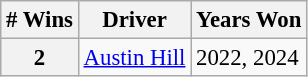<table class="wikitable" style="font-size: 95%;">
<tr>
<th># Wins</th>
<th>Driver</th>
<th>Years Won</th>
</tr>
<tr>
<th>2</th>
<td><a href='#'>Austin Hill</a></td>
<td>2022, 2024</td>
</tr>
</table>
